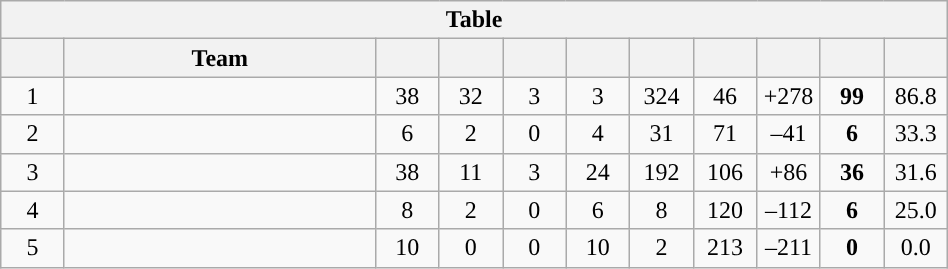<table class="wikitable" style="text-align: center;">
<tr>
<th colspan=11>Table</th>
</tr>
<tr>
<th style="width: 35px;"></th>
<th style="width: 200px;">Team</th>
<th style="width: 35px;"></th>
<th style="width: 35px;"></th>
<th style="width: 35px;"></th>
<th style="width: 35px;"></th>
<th style="width: 35px;"></th>
<th style="width: 35px;"></th>
<th style="width: 35px;"></th>
<th style="width: 35px;"></th>
<th style="width: 35px;"></th>
</tr>
<tr>
<td>1</td>
<td style="text-align:left;"></td>
<td>38</td>
<td>32</td>
<td>3</td>
<td>3</td>
<td>324</td>
<td>46</td>
<td>+278</td>
<td><strong>99</strong></td>
<td>86.8</td>
</tr>
<tr>
<td>2</td>
<td style="text-align:left;"></td>
<td>6</td>
<td>2</td>
<td>0</td>
<td>4</td>
<td>31</td>
<td>71</td>
<td>–41</td>
<td><strong>6</strong></td>
<td>33.3</td>
</tr>
<tr>
<td>3</td>
<td style="text-align:left;"></td>
<td>38</td>
<td>11</td>
<td>3</td>
<td>24</td>
<td>192</td>
<td>106</td>
<td>+86</td>
<td><strong>36</strong></td>
<td>31.6</td>
</tr>
<tr>
<td>4</td>
<td style="text-align:left;"></td>
<td>8</td>
<td>2</td>
<td>0</td>
<td>6</td>
<td>8</td>
<td>120</td>
<td>–112</td>
<td><strong>6</strong></td>
<td>25.0</td>
</tr>
<tr>
<td>5</td>
<td style="text-align:left;"></td>
<td>10</td>
<td>0</td>
<td>0</td>
<td>10</td>
<td>2</td>
<td>213</td>
<td>–211</td>
<td><strong>0</strong></td>
<td>0.0</td>
</tr>
</table>
